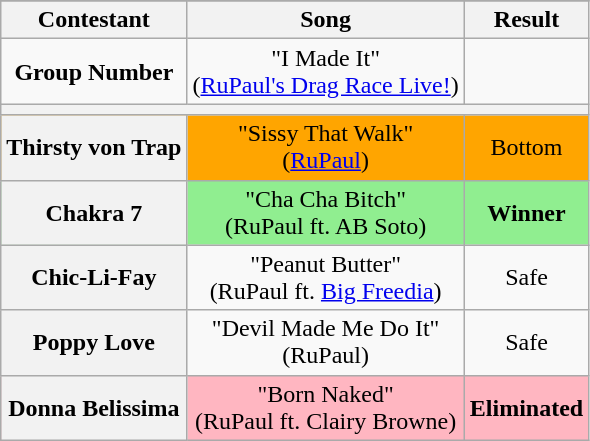<table class="wikitable plainrowheaders" style="text-align:center;">
<tr>
</tr>
<tr>
<th scope="col">Contestant</th>
<th scope="col">Song</th>
<th scope="col">Result</th>
</tr>
<tr>
<td><strong>Group Number</strong></td>
<td nowrap>"I Made It"<br>(<a href='#'>RuPaul's Drag Race Live!</a>)</td>
<td></td>
</tr>
<tr>
<th colspan="3"></th>
</tr>
<tr bgcolor="orange"|>
<th>Thirsty von Trap</th>
<td nowrap>"Sissy That Walk"<br>(<a href='#'>RuPaul</a>)</td>
<td>Bottom</td>
</tr>
<tr bgcolor="lightgreen">
<th nowrap>Chakra 7</th>
<td nowrap>"Cha Cha Bitch"<br>(RuPaul ft. AB Soto)</td>
<td><strong>Winner</strong></td>
</tr>
<tr>
<th>Chic-Li-Fay</th>
<td nowrap>"Peanut Butter"<br>(RuPaul ft. <a href='#'>Big Freedia</a>)</td>
<td>Safe</td>
</tr>
<tr>
<th>Poppy Love</th>
<td nowrap>"Devil Made Me Do It"<br>(RuPaul)</td>
<td>Safe</td>
</tr>
<tr bgcolor="lightpink">
<th>Donna Belissima</th>
<td nowrap>"Born Naked"<br>(RuPaul ft. Clairy Browne)</td>
<td><strong>Eliminated</strong></td>
</tr>
</table>
